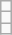<table class="wikitable">
<tr>
<td></td>
</tr>
<tr>
<td></td>
</tr>
<tr>
<td></td>
</tr>
</table>
